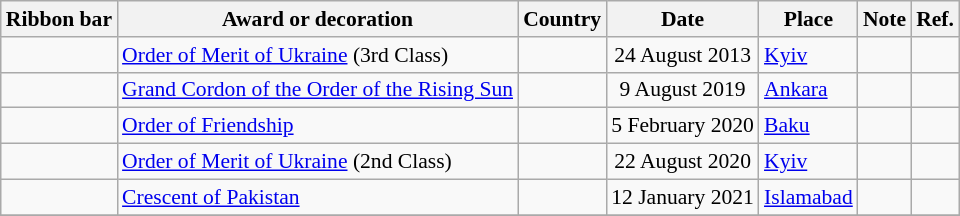<table class="wikitable sortable" style="font-size: 90%;">
<tr>
<th class="unsortable">Ribbon bar</th>
<th>Award or decoration</th>
<th>Country</th>
<th>Date</th>
<th>Place</th>
<th class="unsortable">Note</th>
<th class="unsortable">Ref.</th>
</tr>
<tr>
<td></td>
<td><a href='#'>Order of Merit of Ukraine</a> (3rd Class)</td>
<td></td>
<td align=center> 24 August 2013</td>
<td><a href='#'>Kyiv</a></td>
<td></td>
<td></td>
</tr>
<tr>
<td></td>
<td><a href='#'>Grand Cordon of the Order of the Rising Sun</a></td>
<td></td>
<td align=center> 9 August 2019</td>
<td><a href='#'>Ankara</a></td>
<td></td>
<td></td>
</tr>
<tr>
<td></td>
<td><a href='#'>Order of Friendship</a></td>
<td></td>
<td align=center> 5 February 2020</td>
<td><a href='#'>Baku</a></td>
<td></td>
<td></td>
</tr>
<tr>
<td></td>
<td><a href='#'>Order of Merit of Ukraine</a> (2nd Class)</td>
<td></td>
<td align=center> 22 August 2020</td>
<td><a href='#'>Kyiv</a></td>
<td></td>
<td></td>
</tr>
<tr>
<td></td>
<td><a href='#'>Crescent of Pakistan</a></td>
<td></td>
<td align=center> 12 January 2021</td>
<td><a href='#'>Islamabad</a></td>
<td></td>
<td></td>
</tr>
<tr>
</tr>
</table>
